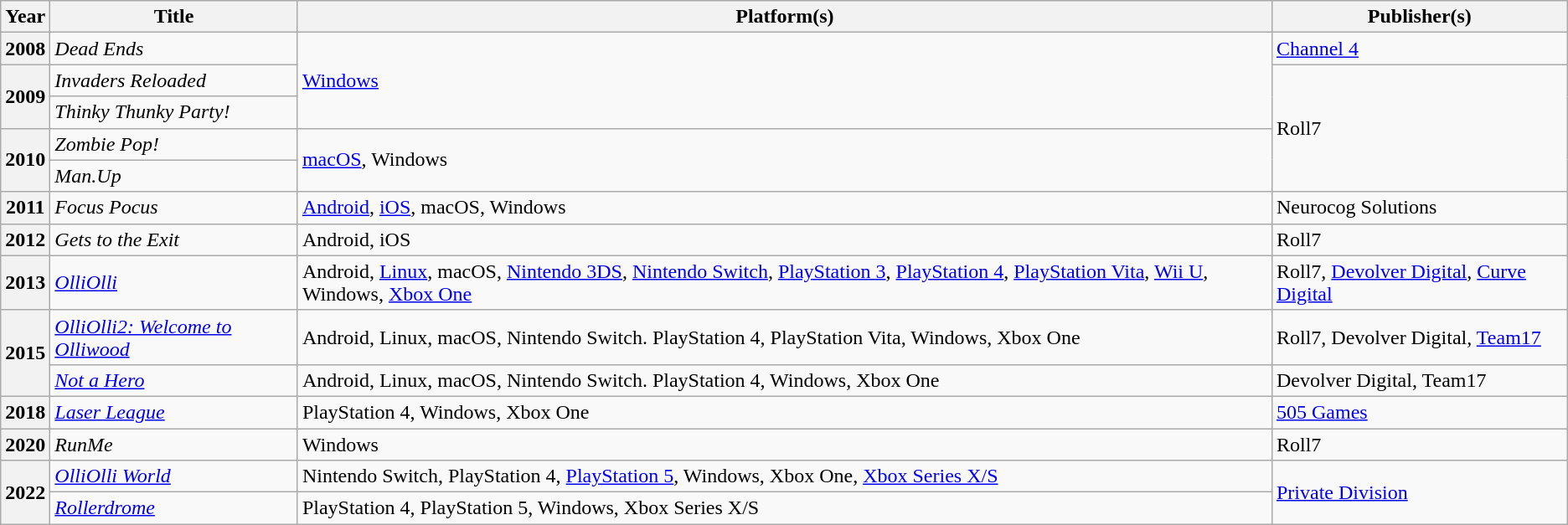<table class="wikitable sortable plainrowheaders">
<tr>
<th scope="col">Year</th>
<th scope="col">Title</th>
<th scope="col">Platform(s)</th>
<th scope="col">Publisher(s)</th>
</tr>
<tr>
<th scope="row">2008</th>
<td><em>Dead Ends</em></td>
<td rowspan="3"><a href='#'>Windows</a></td>
<td><a href='#'>Channel 4</a></td>
</tr>
<tr>
<th scope="row" rowspan="2">2009</th>
<td><em>Invaders Reloaded</em></td>
<td rowspan="4">Roll7</td>
</tr>
<tr>
<td><em>Thinky Thunky Party!</em></td>
</tr>
<tr>
<th scope="row" rowspan="2">2010</th>
<td><em>Zombie Pop!</em></td>
<td rowspan="2"><a href='#'>macOS</a>, Windows</td>
</tr>
<tr>
<td><em>Man.Up</em></td>
</tr>
<tr>
<th scope="row">2011</th>
<td><em>Focus Pocus</em></td>
<td><a href='#'>Android</a>, <a href='#'>iOS</a>, macOS, Windows</td>
<td>Neurocog Solutions</td>
</tr>
<tr>
<th scope="row">2012</th>
<td><em>Gets to the Exit</em></td>
<td>Android, iOS</td>
<td>Roll7</td>
</tr>
<tr>
<th scope="row">2013</th>
<td><em><a href='#'>OlliOlli</a></em></td>
<td>Android, <a href='#'>Linux</a>, macOS, <a href='#'>Nintendo 3DS</a>, <a href='#'>Nintendo Switch</a>, <a href='#'>PlayStation 3</a>, <a href='#'>PlayStation 4</a>, <a href='#'>PlayStation Vita</a>, <a href='#'>Wii U</a>, Windows, <a href='#'>Xbox One</a></td>
<td>Roll7, <a href='#'>Devolver Digital</a>, <a href='#'>Curve Digital</a></td>
</tr>
<tr>
<th scope="row" rowspan="2">2015</th>
<td><em><a href='#'>OlliOlli2: Welcome to Olliwood</a></em></td>
<td>Android, Linux, macOS, Nintendo Switch. PlayStation 4, PlayStation Vita, Windows, Xbox One</td>
<td>Roll7, Devolver Digital, <a href='#'>Team17</a></td>
</tr>
<tr>
<td><em><a href='#'>Not a Hero</a></em></td>
<td>Android, Linux, macOS, Nintendo Switch. PlayStation 4, Windows, Xbox One</td>
<td>Devolver Digital, Team17</td>
</tr>
<tr>
<th scope="row">2018</th>
<td><em><a href='#'>Laser League</a></em></td>
<td>PlayStation 4, Windows, Xbox One</td>
<td><a href='#'>505 Games</a></td>
</tr>
<tr>
<th scope="row">2020</th>
<td><em>RunMe</em></td>
<td>Windows</td>
<td>Roll7</td>
</tr>
<tr>
<th scope="row" rowspan="2">2022</th>
<td><em><a href='#'>OlliOlli World</a></em></td>
<td>Nintendo Switch, PlayStation 4, <a href='#'>PlayStation 5</a>, Windows, Xbox One, <a href='#'>Xbox Series X/S</a></td>
<td rowspan="2"><a href='#'>Private Division</a></td>
</tr>
<tr>
<td><em><a href='#'>Rollerdrome</a></em></td>
<td>PlayStation 4, PlayStation 5, Windows, Xbox Series X/S</td>
</tr>
</table>
